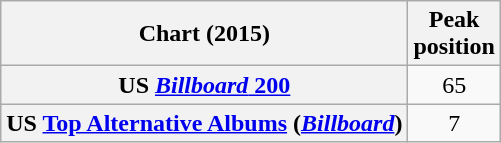<table class="wikitable sortable plainrowheaders" style="text-align:center">
<tr>
<th>Chart (2015)</th>
<th>Peak<br>position</th>
</tr>
<tr>
<th scope="row">US <a href='#'><em>Billboard</em> 200</a></th>
<td>65</td>
</tr>
<tr>
<th scope="row">US <a href='#'>Top Alternative Albums</a> (<em><a href='#'>Billboard</a></em>)</th>
<td>7</td>
</tr>
</table>
